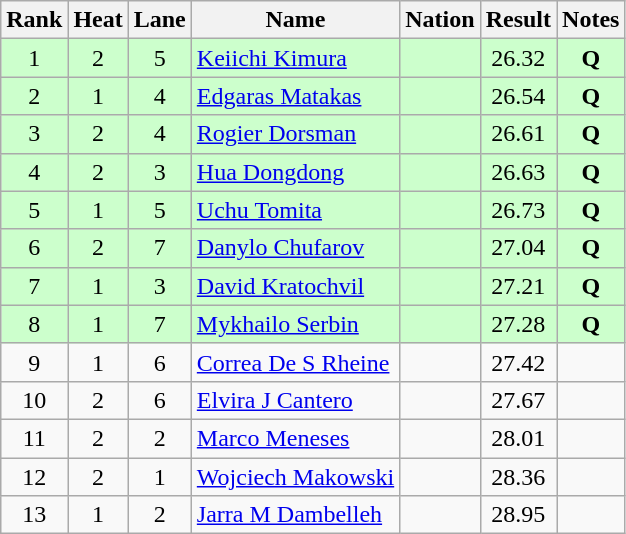<table class="wikitable sortable" style="text-align:center">
<tr>
<th>Rank</th>
<th>Heat</th>
<th>Lane</th>
<th>Name</th>
<th>Nation</th>
<th>Result</th>
<th>Notes</th>
</tr>
<tr bgcolor=ccffcc>
<td>1</td>
<td>2</td>
<td>5</td>
<td align=left><a href='#'>Keiichi Kimura</a></td>
<td align=left></td>
<td>26.32</td>
<td><strong>Q</strong></td>
</tr>
<tr bgcolor=ccffcc>
<td>2</td>
<td>1</td>
<td>4</td>
<td align=left><a href='#'>Edgaras Matakas</a></td>
<td align=left></td>
<td>26.54</td>
<td><strong>Q</strong></td>
</tr>
<tr bgcolor=ccffcc>
<td>3</td>
<td>2</td>
<td>4</td>
<td align=left><a href='#'>Rogier Dorsman</a></td>
<td align=left></td>
<td>26.61</td>
<td><strong>Q</strong></td>
</tr>
<tr bgcolor=ccffcc>
<td>4</td>
<td>2</td>
<td>3</td>
<td align=left><a href='#'>Hua Dongdong</a></td>
<td align=left></td>
<td>26.63</td>
<td><strong>Q</strong></td>
</tr>
<tr bgcolor=ccffcc>
<td>5</td>
<td>1</td>
<td>5</td>
<td align=left><a href='#'>Uchu Tomita</a></td>
<td align=left></td>
<td>26.73</td>
<td><strong>Q</strong></td>
</tr>
<tr bgcolor=ccffcc>
<td>6</td>
<td>2</td>
<td>7</td>
<td align=left><a href='#'>Danylo Chufarov</a></td>
<td align=left></td>
<td>27.04</td>
<td><strong>Q</strong></td>
</tr>
<tr bgcolor=ccffcc>
<td>7</td>
<td>1</td>
<td>3</td>
<td align=left><a href='#'>David Kratochvil</a></td>
<td align=left></td>
<td>27.21</td>
<td><strong>Q</strong></td>
</tr>
<tr bgcolor=ccffcc>
<td>8</td>
<td>1</td>
<td>7</td>
<td align=left><a href='#'>Mykhailo Serbin</a></td>
<td align=left></td>
<td>27.28</td>
<td><strong>Q</strong></td>
</tr>
<tr>
<td>9</td>
<td>1</td>
<td>6</td>
<td align=left><a href='#'>Correa De S Rheine</a></td>
<td align=left></td>
<td>27.42</td>
<td></td>
</tr>
<tr>
<td>10</td>
<td>2</td>
<td>6</td>
<td align=left><a href='#'>Elvira J Cantero</a></td>
<td align=left></td>
<td>27.67</td>
<td></td>
</tr>
<tr>
<td>11</td>
<td>2</td>
<td>2</td>
<td align=left><a href='#'>Marco Meneses</a></td>
<td align=left></td>
<td>28.01</td>
<td></td>
</tr>
<tr>
<td>12</td>
<td>2</td>
<td>1</td>
<td align=left><a href='#'>Wojciech Makowski</a></td>
<td align=left></td>
<td>28.36</td>
<td></td>
</tr>
<tr>
<td>13</td>
<td>1</td>
<td>2</td>
<td align=left><a href='#'>Jarra M Dambelleh</a></td>
<td align=left></td>
<td>28.95</td>
<td></td>
</tr>
</table>
